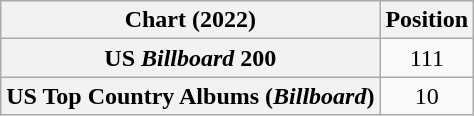<table class="wikitable sortable plainrowheaders" style="text-align:center">
<tr>
<th scope="col">Chart (2022)</th>
<th scope="col">Position</th>
</tr>
<tr>
<th scope="row">US <em>Billboard</em> 200</th>
<td>111</td>
</tr>
<tr>
<th scope="row">US Top Country Albums (<em>Billboard</em>)</th>
<td>10</td>
</tr>
</table>
